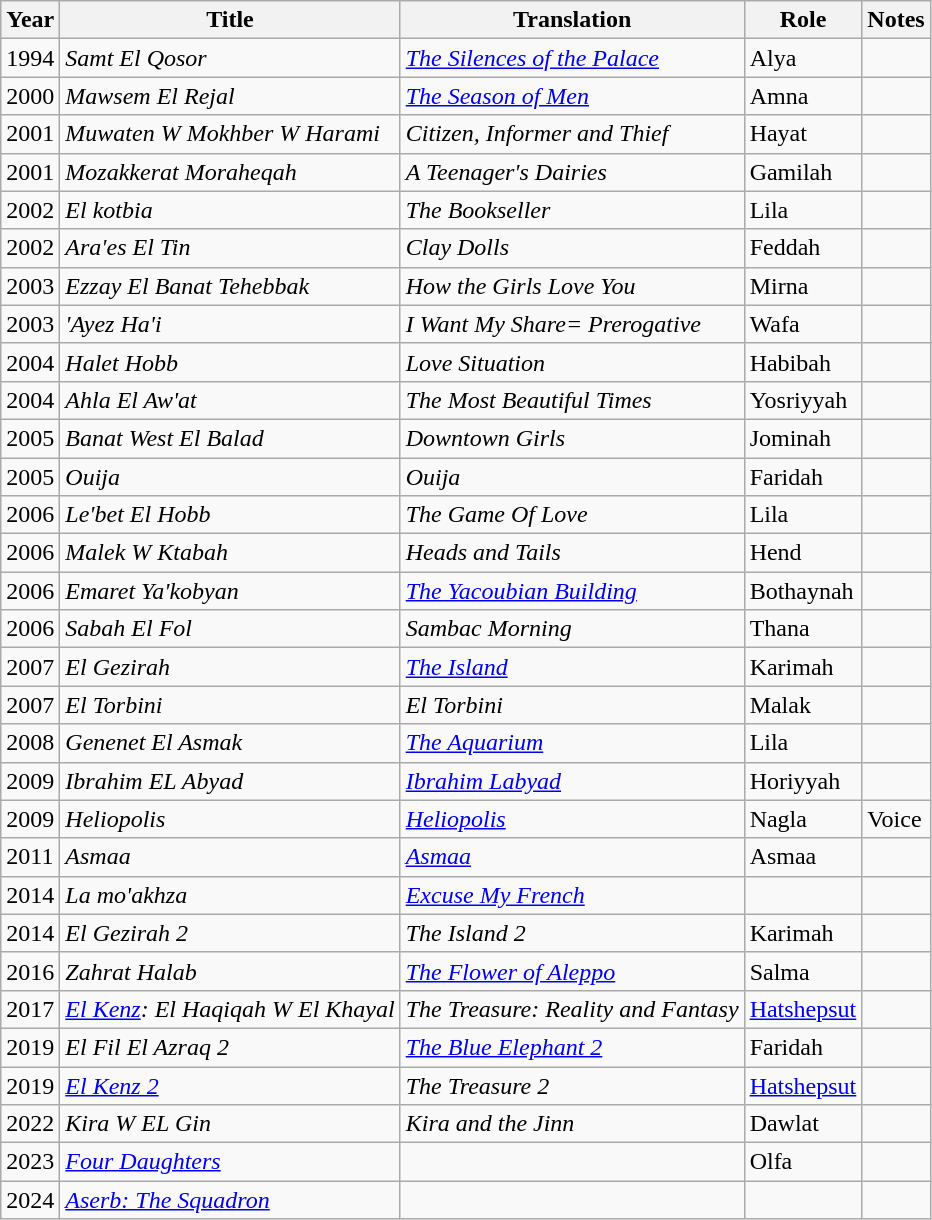<table class="wikitable sortable">
<tr>
<th>Year</th>
<th>Title</th>
<th>Translation</th>
<th>Role</th>
<th class="unsortable">Notes</th>
</tr>
<tr>
<td>1994</td>
<td><em>Samt El Qosor</em></td>
<td><em><a href='#'>The Silences of the Palace</a></em></td>
<td>Alya</td>
<td></td>
</tr>
<tr>
<td>2000</td>
<td><em>Mawsem El Rejal</em></td>
<td><em><a href='#'>The Season of Men</a></em></td>
<td>Amna</td>
<td></td>
</tr>
<tr>
<td>2001</td>
<td><em>Muwaten W Mokhber W Harami</em></td>
<td><em>Citizen, Informer and Thief</em></td>
<td>Hayat</td>
<td></td>
</tr>
<tr>
<td>2001</td>
<td><em>Mozakkerat Moraheqah</em></td>
<td><em>A Teenager's Dairies</em></td>
<td>Gamilah</td>
<td></td>
</tr>
<tr>
<td>2002</td>
<td><em>El kotbia</em></td>
<td><em>The Bookseller</em></td>
<td>Lila</td>
<td></td>
</tr>
<tr>
<td>2002</td>
<td><em>Ara'es El Tin</em></td>
<td><em>Clay Dolls</em></td>
<td>Feddah</td>
<td></td>
</tr>
<tr>
<td>2003</td>
<td><em> Ezzay El Banat Tehebbak</em></td>
<td><em>How the Girls Love You</em></td>
<td>Mirna</td>
<td></td>
</tr>
<tr>
<td>2003</td>
<td><em> 'Ayez Ha'i</em></td>
<td><em>I Want My Share= Prerogative</em></td>
<td>Wafa</td>
<td></td>
</tr>
<tr>
<td>2004</td>
<td><em>Halet Hobb</em></td>
<td><em>Love Situation</em></td>
<td>Habibah</td>
<td></td>
</tr>
<tr>
<td>2004</td>
<td><em>Ahla El Aw'at</em></td>
<td><em>The Most Beautiful Times</em></td>
<td>Yosriyyah</td>
<td></td>
</tr>
<tr>
<td>2005</td>
<td><em> Banat West El Balad</em></td>
<td><em>Downtown Girls</em></td>
<td>Jominah</td>
<td></td>
</tr>
<tr>
<td>2005</td>
<td><em>Ouija</em></td>
<td><em>Ouija</em></td>
<td>Faridah</td>
<td></td>
</tr>
<tr>
<td>2006</td>
<td><em> Le'bet El Hobb</em></td>
<td><em>The Game Of Love </em></td>
<td>Lila</td>
<td></td>
</tr>
<tr>
<td>2006</td>
<td><em>Malek W Ktabah</em></td>
<td><em>Heads and Tails</em></td>
<td>Hend</td>
<td></td>
</tr>
<tr>
<td>2006</td>
<td><em> Emaret Ya'kobyan</em></td>
<td><em> <a href='#'>The Yacoubian Building</a> </em></td>
<td>Bothaynah</td>
<td></td>
</tr>
<tr>
<td>2006</td>
<td><em>Sabah El Fol</em></td>
<td><em>Sambac Morning</em></td>
<td>Thana</td>
<td></td>
</tr>
<tr>
<td>2007</td>
<td><em>El Gezirah</em></td>
<td><em><a href='#'>The Island</a></em></td>
<td>Karimah</td>
<td></td>
</tr>
<tr>
<td>2007</td>
<td><em>El Torbini</em></td>
<td><em>El Torbini</em></td>
<td>Malak</td>
<td></td>
</tr>
<tr>
<td>2008</td>
<td><em>Genenet El Asmak</em></td>
<td><em><a href='#'>The Aquarium</a></em></td>
<td>Lila</td>
<td></td>
</tr>
<tr>
<td>2009</td>
<td><em>Ibrahim EL Abyad</em></td>
<td><em><a href='#'>Ibrahim Labyad</a></em></td>
<td>Horiyyah</td>
<td></td>
</tr>
<tr>
<td>2009</td>
<td><em>Heliopolis</em></td>
<td><em><a href='#'>Heliopolis</a></em></td>
<td>Nagla</td>
<td>Voice</td>
</tr>
<tr>
<td>2011</td>
<td><em>Asmaa</em></td>
<td><em><a href='#'>Asmaa</a> </em></td>
<td>Asmaa</td>
<td></td>
</tr>
<tr>
<td>2014</td>
<td><em>La mo'akhza</em></td>
<td><em><a href='#'>Excuse My French</a></em></td>
<td></td>
<td></td>
</tr>
<tr>
<td>2014</td>
<td><em>El Gezirah 2</em></td>
<td><em>The Island 2</em></td>
<td>Karimah</td>
<td></td>
</tr>
<tr>
<td>2016</td>
<td><em>Zahrat Halab</em></td>
<td><em><a href='#'>The Flower of Aleppo</a></em></td>
<td>Salma</td>
<td></td>
</tr>
<tr>
<td>2017</td>
<td><em><a href='#'>El Kenz</a>: El Haqiqah W El Khayal</em></td>
<td><em>The Treasure: Reality and Fantasy</em></td>
<td><a href='#'>Hatshepsut</a></td>
<td></td>
</tr>
<tr>
<td>2019</td>
<td><em>El Fil El Azraq 2</em></td>
<td><em><a href='#'>The Blue Elephant 2</a></em></td>
<td>Faridah</td>
<td></td>
</tr>
<tr>
<td>2019</td>
<td><em><a href='#'>El Kenz 2</a> </em></td>
<td><em>The Treasure 2</em></td>
<td><a href='#'>Hatshepsut</a></td>
<td></td>
</tr>
<tr>
<td>2022</td>
<td><em>Kira W EL Gin</em></td>
<td><em>Kira and the Jinn</em></td>
<td>Dawlat</td>
<td></td>
</tr>
<tr>
<td>2023</td>
<td><a href='#'><em>Four Daughters</em></a></td>
<td></td>
<td>Olfa</td>
<td></td>
</tr>
<tr>
<td>2024</td>
<td><em><a href='#'>Aserb: The Squadron</a></em></td>
<td></td>
<td></td>
</tr>
</table>
